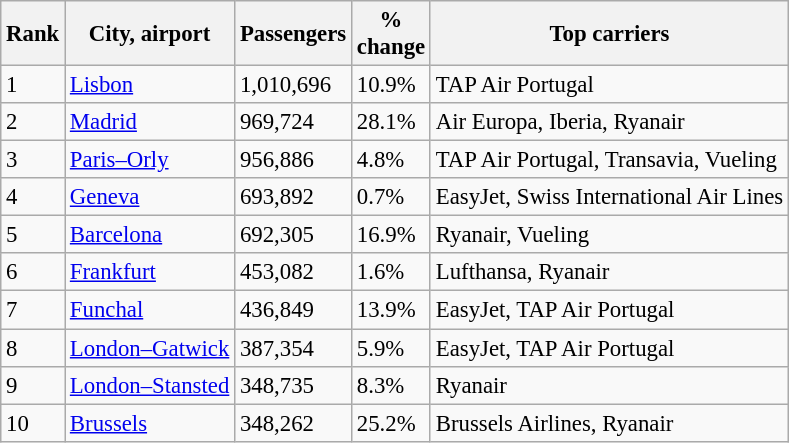<table class="wikitable" style="font-size: 95%" width= align=>
<tr>
<th>Rank</th>
<th>City, airport</th>
<th>Passengers</th>
<th>%<br>change<br></th>
<th>Top carriers</th>
</tr>
<tr>
<td>1</td>
<td> <a href='#'>Lisbon</a></td>
<td>1,010,696</td>
<td> 10.9%</td>
<td>TAP Air Portugal</td>
</tr>
<tr>
<td>2</td>
<td> <a href='#'>Madrid</a></td>
<td>969,724</td>
<td> 28.1%</td>
<td>Air Europa, Iberia, Ryanair</td>
</tr>
<tr>
<td>3</td>
<td> <a href='#'>Paris–Orly</a></td>
<td>956,886</td>
<td> 4.8%</td>
<td>TAP Air Portugal, Transavia, Vueling</td>
</tr>
<tr>
<td>4</td>
<td> <a href='#'>Geneva</a></td>
<td>693,892</td>
<td> 0.7%</td>
<td>EasyJet, Swiss International Air Lines</td>
</tr>
<tr>
<td>5</td>
<td> <a href='#'>Barcelona</a></td>
<td>692,305</td>
<td> 16.9%</td>
<td>Ryanair, Vueling</td>
</tr>
<tr>
<td>6</td>
<td> <a href='#'>Frankfurt</a></td>
<td>453,082</td>
<td> 1.6%</td>
<td>Lufthansa, Ryanair</td>
</tr>
<tr>
<td>7</td>
<td> <a href='#'>Funchal</a></td>
<td>436,849</td>
<td> 13.9%</td>
<td>EasyJet, TAP Air Portugal</td>
</tr>
<tr>
<td>8</td>
<td> <a href='#'>London–Gatwick</a></td>
<td>387,354</td>
<td> 5.9%</td>
<td>EasyJet, TAP Air Portugal</td>
</tr>
<tr>
<td>9</td>
<td> <a href='#'>London–Stansted</a></td>
<td>348,735</td>
<td> 8.3%</td>
<td>Ryanair</td>
</tr>
<tr>
<td>10</td>
<td> <a href='#'>Brussels</a></td>
<td>348,262</td>
<td> 25.2%</td>
<td>Brussels Airlines, Ryanair</td>
</tr>
</table>
